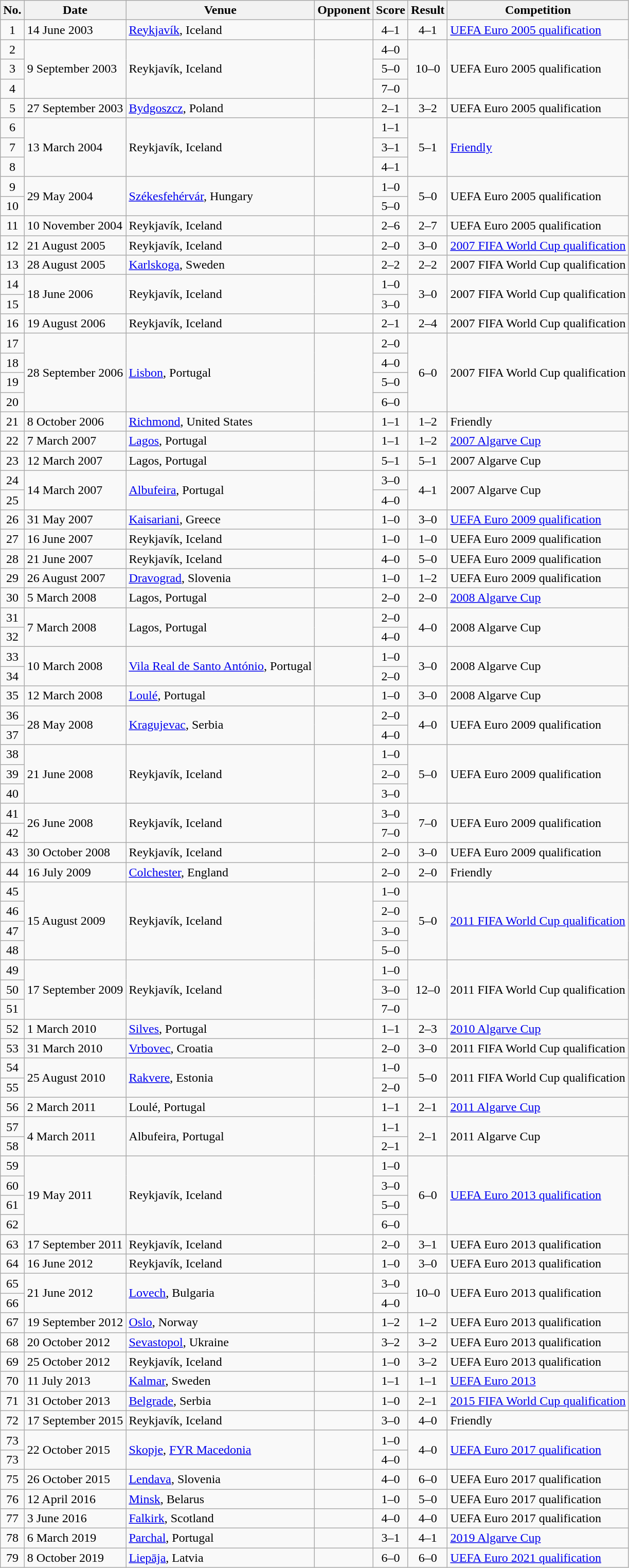<table class="wikitable sortable">
<tr>
<th scope="col">No.</th>
<th scope="col">Date</th>
<th scope="col">Venue</th>
<th scope="col">Opponent</th>
<th scope="col">Score</th>
<th scope="col">Result</th>
<th scope="col">Competition</th>
</tr>
<tr>
<td align="center">1</td>
<td>14 June 2003</td>
<td><a href='#'>Reykjavík</a>, Iceland</td>
<td></td>
<td align="center">4–1</td>
<td align="center">4–1</td>
<td><a href='#'>UEFA Euro 2005 qualification</a></td>
</tr>
<tr>
<td align="center">2</td>
<td rowspan="3">9 September 2003</td>
<td rowspan="3">Reykjavík, Iceland</td>
<td rowspan="3"></td>
<td align="center">4–0</td>
<td rowspan="3" style="text-align:center;">10–0</td>
<td rowspan="3">UEFA Euro 2005 qualification</td>
</tr>
<tr>
<td align="center">3</td>
<td align="center">5–0</td>
</tr>
<tr>
<td align="center">4</td>
<td align="center">7–0</td>
</tr>
<tr>
<td align="center">5</td>
<td>27 September 2003</td>
<td><a href='#'>Bydgoszcz</a>, Poland</td>
<td></td>
<td align="center">2–1</td>
<td align="center">3–2</td>
<td>UEFA Euro 2005 qualification</td>
</tr>
<tr>
<td align="center">6</td>
<td rowspan="3">13 March 2004</td>
<td rowspan="3">Reykjavík, Iceland</td>
<td rowspan="3"></td>
<td align="center">1–1</td>
<td rowspan="3" style="text-align:center;">5–1</td>
<td rowspan="3"><a href='#'>Friendly</a></td>
</tr>
<tr>
<td align="center">7</td>
<td align="center">3–1</td>
</tr>
<tr>
<td align="center">8</td>
<td align="center">4–1</td>
</tr>
<tr>
<td align="center">9</td>
<td rowspan="2">29 May 2004</td>
<td rowspan="2"><a href='#'>Székesfehérvár</a>, Hungary</td>
<td rowspan="2"></td>
<td align="center">1–0</td>
<td rowspan="2" style="text-align:center;">5–0</td>
<td rowspan="2">UEFA Euro 2005 qualification</td>
</tr>
<tr>
<td align="center">10</td>
<td align="center">5–0</td>
</tr>
<tr>
<td align="center">11</td>
<td>10 November 2004</td>
<td>Reykjavík, Iceland</td>
<td></td>
<td align="center">2–6</td>
<td align="center">2–7</td>
<td>UEFA Euro 2005 qualification</td>
</tr>
<tr>
<td align="center">12</td>
<td>21 August 2005</td>
<td>Reykjavík, Iceland</td>
<td></td>
<td align="center">2–0</td>
<td align="center">3–0</td>
<td><a href='#'>2007 FIFA World Cup qualification</a></td>
</tr>
<tr>
<td align="center">13</td>
<td>28 August 2005</td>
<td><a href='#'>Karlskoga</a>, Sweden</td>
<td></td>
<td align="center">2–2</td>
<td align="center">2–2</td>
<td>2007 FIFA World Cup qualification</td>
</tr>
<tr>
<td align="center">14</td>
<td rowspan="2">18 June 2006</td>
<td rowspan="2">Reykjavík, Iceland</td>
<td rowspan="2"></td>
<td align="center">1–0</td>
<td rowspan="2" style="text-align:center;">3–0</td>
<td rowspan="2">2007 FIFA World Cup qualification</td>
</tr>
<tr>
<td align="center">15</td>
<td align="center">3–0</td>
</tr>
<tr>
<td align="center">16</td>
<td>19 August 2006</td>
<td>Reykjavík, Iceland</td>
<td></td>
<td align="center">2–1</td>
<td align="center">2–4</td>
<td>2007 FIFA World Cup qualification</td>
</tr>
<tr>
<td align="center">17</td>
<td rowspan="4">28 September 2006</td>
<td rowspan="4"><a href='#'>Lisbon</a>, Portugal</td>
<td rowspan="4"></td>
<td align="center">2–0</td>
<td rowspan=4 style="text-align:center;">6–0</td>
<td rowspan="4">2007 FIFA World Cup qualification</td>
</tr>
<tr>
<td align="center">18</td>
<td align="center">4–0</td>
</tr>
<tr>
<td align="center">19</td>
<td align="center">5–0</td>
</tr>
<tr>
<td align="center">20</td>
<td align="center">6–0</td>
</tr>
<tr>
<td align="center">21</td>
<td>8 October 2006</td>
<td><a href='#'>Richmond</a>, United States</td>
<td></td>
<td align="center">1–1</td>
<td align="center">1–2</td>
<td>Friendly</td>
</tr>
<tr>
<td align="center">22</td>
<td>7 March 2007</td>
<td><a href='#'>Lagos</a>, Portugal</td>
<td></td>
<td align="center">1–1</td>
<td align="center">1–2</td>
<td><a href='#'>2007 Algarve Cup</a></td>
</tr>
<tr>
<td align="center">23</td>
<td>12 March 2007</td>
<td>Lagos, Portugal</td>
<td></td>
<td align="center">5–1</td>
<td align="center">5–1</td>
<td>2007 Algarve Cup</td>
</tr>
<tr>
<td align="center">24</td>
<td rowspan="2">14 March 2007</td>
<td rowspan="2"><a href='#'>Albufeira</a>, Portugal</td>
<td rowspan="2"></td>
<td align="center">3–0</td>
<td rowspan="2" style="text-align:center;">4–1</td>
<td rowspan="2">2007 Algarve Cup</td>
</tr>
<tr>
<td align="center">25</td>
<td align="center">4–0</td>
</tr>
<tr>
<td align="center">26</td>
<td>31 May 2007</td>
<td><a href='#'>Kaisariani</a>, Greece</td>
<td></td>
<td align="center">1–0</td>
<td align="center">3–0</td>
<td><a href='#'>UEFA Euro 2009 qualification</a></td>
</tr>
<tr>
<td align="center">27</td>
<td>16 June 2007</td>
<td>Reykjavík, Iceland</td>
<td></td>
<td align="center">1–0</td>
<td align="center">1–0</td>
<td>UEFA Euro 2009 qualification</td>
</tr>
<tr>
<td align="center">28</td>
<td>21 June 2007</td>
<td>Reykjavík, Iceland</td>
<td></td>
<td align="center">4–0</td>
<td align="center">5–0</td>
<td>UEFA Euro 2009 qualification</td>
</tr>
<tr>
<td align="center">29</td>
<td>26 August 2007</td>
<td><a href='#'>Dravograd</a>, Slovenia</td>
<td></td>
<td align="center">1–0</td>
<td align="center">1–2</td>
<td>UEFA Euro 2009 qualification</td>
</tr>
<tr>
<td align="center">30</td>
<td>5 March 2008</td>
<td>Lagos, Portugal</td>
<td></td>
<td align="center">2–0</td>
<td align="center">2–0</td>
<td><a href='#'>2008 Algarve Cup</a></td>
</tr>
<tr>
<td align="center">31</td>
<td rowspan="2">7 March 2008</td>
<td rowspan="2">Lagos, Portugal</td>
<td rowspan="2"></td>
<td align="center">2–0</td>
<td rowspan="2" style="text-align:center;">4–0</td>
<td rowspan="2">2008 Algarve Cup</td>
</tr>
<tr>
<td align="center">32</td>
<td align="center">4–0</td>
</tr>
<tr>
<td align="center">33</td>
<td rowspan="2">10 March 2008</td>
<td rowspan="2"><a href='#'>Vila Real de Santo António</a>, Portugal</td>
<td rowspan="2"></td>
<td align="center">1–0</td>
<td rowspan="2" style="text-align:center;">3–0</td>
<td rowspan="2">2008 Algarve Cup</td>
</tr>
<tr>
<td align="center">34</td>
<td align="center">2–0</td>
</tr>
<tr>
<td align="center">35</td>
<td>12 March 2008</td>
<td><a href='#'>Loulé</a>, Portugal</td>
<td></td>
<td align="center">1–0</td>
<td align="center">3–0</td>
<td>2008 Algarve Cup</td>
</tr>
<tr>
<td align="center">36</td>
<td rowspan="2">28 May 2008</td>
<td rowspan="2"><a href='#'>Kragujevac</a>, Serbia</td>
<td rowspan="2"></td>
<td align="center">2–0</td>
<td rowspan="2" style="text-align:center;">4–0</td>
<td rowspan="2">UEFA Euro 2009 qualification</td>
</tr>
<tr>
<td align="center">37</td>
<td align="center">4–0</td>
</tr>
<tr>
<td align="center">38</td>
<td rowspan="3">21 June 2008</td>
<td rowspan="3">Reykjavík, Iceland</td>
<td rowspan="3"></td>
<td align="center">1–0</td>
<td rowspan="3" style="text-align:center;">5–0</td>
<td rowspan="3">UEFA Euro 2009 qualification</td>
</tr>
<tr>
<td align="center">39</td>
<td align="center">2–0</td>
</tr>
<tr>
<td align="center">40</td>
<td align="center">3–0</td>
</tr>
<tr>
<td align="center">41</td>
<td rowspan="2">26 June 2008</td>
<td rowspan="2">Reykjavík, Iceland</td>
<td rowspan="2"></td>
<td align="center">3–0</td>
<td rowspan="2" style="text-align:center;">7–0</td>
<td rowspan="2">UEFA Euro 2009 qualification</td>
</tr>
<tr>
<td align="center">42</td>
<td align="center">7–0</td>
</tr>
<tr>
<td align="center">43</td>
<td>30 October 2008</td>
<td>Reykjavík, Iceland</td>
<td></td>
<td align="center">2–0</td>
<td align="center">3–0</td>
<td>UEFA Euro 2009 qualification</td>
</tr>
<tr>
<td align="center">44</td>
<td>16 July 2009</td>
<td><a href='#'>Colchester</a>, England</td>
<td></td>
<td align="center">2–0</td>
<td align="center">2–0</td>
<td>Friendly</td>
</tr>
<tr>
<td align="center">45</td>
<td rowspan="4">15 August 2009</td>
<td rowspan="4">Reykjavík, Iceland</td>
<td rowspan="4"></td>
<td align="center">1–0</td>
<td rowspan=4 style="text-align:center;">5–0</td>
<td rowspan="4"><a href='#'>2011 FIFA World Cup qualification</a></td>
</tr>
<tr>
<td align="center">46</td>
<td align="center">2–0</td>
</tr>
<tr>
<td align="center">47</td>
<td align="center">3–0</td>
</tr>
<tr>
<td align="center">48</td>
<td align="center">5–0</td>
</tr>
<tr>
<td align="center">49</td>
<td rowspan="3">17 September 2009</td>
<td rowspan="3">Reykjavík, Iceland</td>
<td rowspan="3"></td>
<td align="center">1–0</td>
<td rowspan="3" style="text-align:center;">12–0</td>
<td rowspan="3">2011 FIFA World Cup qualification</td>
</tr>
<tr>
<td align="center">50</td>
<td align="center">3–0</td>
</tr>
<tr>
<td align="center">51</td>
<td align="center">7–0</td>
</tr>
<tr>
<td align="center">52</td>
<td>1 March 2010</td>
<td><a href='#'>Silves</a>, Portugal</td>
<td></td>
<td align="center">1–1</td>
<td align="center">2–3</td>
<td><a href='#'>2010 Algarve Cup</a></td>
</tr>
<tr>
<td align="center">53</td>
<td>31 March 2010</td>
<td><a href='#'>Vrbovec</a>, Croatia</td>
<td></td>
<td align="center">2–0</td>
<td align="center">3–0</td>
<td>2011 FIFA World Cup qualification</td>
</tr>
<tr>
<td align="center">54</td>
<td rowspan="2">25 August 2010</td>
<td rowspan="2"><a href='#'>Rakvere</a>, Estonia</td>
<td rowspan="2"></td>
<td align="center">1–0</td>
<td rowspan="2" style="text-align:center;">5–0</td>
<td rowspan="2">2011 FIFA World Cup qualification</td>
</tr>
<tr>
<td align="center">55</td>
<td align="center">2–0</td>
</tr>
<tr>
<td align="center">56</td>
<td>2 March 2011</td>
<td>Loulé, Portugal</td>
<td></td>
<td align="center">1–1</td>
<td align="center">2–1</td>
<td><a href='#'>2011 Algarve Cup</a></td>
</tr>
<tr>
<td align="center">57</td>
<td rowspan="2">4 March 2011</td>
<td rowspan="2">Albufeira, Portugal</td>
<td rowspan="2"></td>
<td align="center">1–1</td>
<td rowspan="2" style="text-align:center;">2–1</td>
<td rowspan="2">2011 Algarve Cup</td>
</tr>
<tr>
<td align="center">58</td>
<td align="center">2–1</td>
</tr>
<tr>
<td align="center">59</td>
<td rowspan="4">19 May 2011</td>
<td rowspan="4">Reykjavík, Iceland</td>
<td rowspan="4"></td>
<td align="center">1–0</td>
<td rowspan=4 style="text-align:center;">6–0</td>
<td rowspan="4"><a href='#'>UEFA Euro 2013 qualification</a></td>
</tr>
<tr>
<td align="center">60</td>
<td align="center">3–0</td>
</tr>
<tr>
<td align="center">61</td>
<td align="center">5–0</td>
</tr>
<tr>
<td align="center">62</td>
<td align="center">6–0</td>
</tr>
<tr>
<td align="center">63</td>
<td>17 September 2011</td>
<td>Reykjavík, Iceland</td>
<td></td>
<td align="center">2–0</td>
<td align="center">3–1</td>
<td>UEFA Euro 2013 qualification</td>
</tr>
<tr>
<td align="center">64</td>
<td>16 June 2012</td>
<td>Reykjavík, Iceland</td>
<td></td>
<td align="center">1–0</td>
<td align="center">3–0</td>
<td>UEFA Euro 2013 qualification</td>
</tr>
<tr>
<td align="center">65</td>
<td rowspan="2">21 June 2012</td>
<td rowspan="2"><a href='#'>Lovech</a>, Bulgaria</td>
<td rowspan="2"></td>
<td align="center">3–0</td>
<td rowspan="2" style="text-align:center;">10–0</td>
<td rowspan="2">UEFA Euro 2013 qualification</td>
</tr>
<tr>
<td align="center">66</td>
<td align="center">4–0</td>
</tr>
<tr>
<td align="center">67</td>
<td>19 September 2012</td>
<td><a href='#'>Oslo</a>, Norway</td>
<td></td>
<td align="center">1–2</td>
<td align="center">1–2</td>
<td>UEFA Euro 2013 qualification</td>
</tr>
<tr>
<td align="center">68</td>
<td>20 October 2012</td>
<td><a href='#'>Sevastopol</a>, Ukraine</td>
<td></td>
<td align="center">3–2</td>
<td align="center">3–2</td>
<td>UEFA Euro 2013 qualification</td>
</tr>
<tr>
<td align="center">69</td>
<td>25 October 2012</td>
<td>Reykjavík, Iceland</td>
<td></td>
<td align="center">1–0</td>
<td align="center">3–2</td>
<td>UEFA Euro 2013 qualification</td>
</tr>
<tr>
<td align="center">70</td>
<td>11 July 2013</td>
<td><a href='#'>Kalmar</a>, Sweden</td>
<td></td>
<td align="center">1–1</td>
<td align="center">1–1</td>
<td><a href='#'>UEFA Euro 2013</a></td>
</tr>
<tr>
<td align="center">71</td>
<td>31 October 2013</td>
<td><a href='#'>Belgrade</a>, Serbia</td>
<td></td>
<td align="center">1–0</td>
<td align="center">2–1</td>
<td><a href='#'>2015 FIFA World Cup qualification</a></td>
</tr>
<tr>
<td align="center">72</td>
<td>17 September 2015</td>
<td>Reykjavík, Iceland</td>
<td></td>
<td align="center">3–0</td>
<td align="center">4–0</td>
<td>Friendly</td>
</tr>
<tr>
<td align="center">73</td>
<td rowspan="2">22 October 2015</td>
<td rowspan="2"><a href='#'>Skopje</a>, <a href='#'>FYR Macedonia</a></td>
<td rowspan="2"></td>
<td align="center">1–0</td>
<td rowspan="2" style="text-align:center;">4–0</td>
<td rowspan="2"><a href='#'>UEFA Euro 2017 qualification</a></td>
</tr>
<tr>
<td align="center">73</td>
<td align="center">4–0</td>
</tr>
<tr>
<td align="center">75</td>
<td>26 October 2015</td>
<td><a href='#'>Lendava</a>, Slovenia</td>
<td></td>
<td align="center">4–0</td>
<td align="center">6–0</td>
<td>UEFA Euro 2017 qualification</td>
</tr>
<tr>
<td align="center">76</td>
<td>12 April 2016</td>
<td><a href='#'>Minsk</a>, Belarus</td>
<td></td>
<td align="center">1–0</td>
<td align="center">5–0</td>
<td>UEFA Euro 2017 qualification</td>
</tr>
<tr>
<td align="center">77</td>
<td>3 June 2016</td>
<td><a href='#'>Falkirk</a>, Scotland</td>
<td></td>
<td align="center">4–0</td>
<td align="center">4–0</td>
<td>UEFA Euro 2017 qualification</td>
</tr>
<tr>
<td align="center">78</td>
<td>6 March 2019</td>
<td><a href='#'>Parchal</a>, Portugal</td>
<td></td>
<td align="center">3–1</td>
<td align="center">4–1</td>
<td><a href='#'>2019 Algarve Cup</a></td>
</tr>
<tr>
<td align="center">79</td>
<td>8 October 2019</td>
<td><a href='#'>Liepāja</a>, Latvia</td>
<td></td>
<td align="center">6–0</td>
<td align="center">6–0</td>
<td><a href='#'>UEFA Euro 2021 qualification</a></td>
</tr>
</table>
